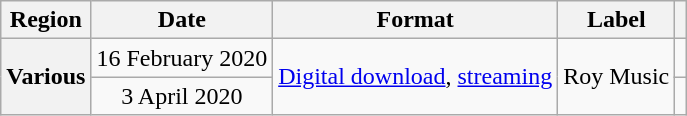<table class="wikitable plainrowheaders" style="text-align:center">
<tr>
<th>Region</th>
<th>Date</th>
<th>Format</th>
<th>Label</th>
<th></th>
</tr>
<tr>
<th scope="row" rowspan="2">Various</th>
<td>16 February 2020</td>
<td rowspan="2"><a href='#'>Digital download</a>, <a href='#'>streaming</a></td>
<td rowspan="2">Roy Music</td>
<td></td>
</tr>
<tr>
<td>3 April 2020</td>
<td></td>
</tr>
</table>
